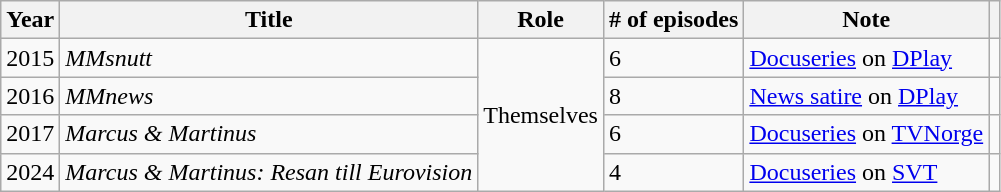<table class ="wikitable sortable">
<tr>
<th>Year</th>
<th>Title</th>
<th>Role</th>
<th># of episodes</th>
<th>Note</th>
<th scope="col" class="unsortable"></th>
</tr>
<tr>
<td>2015</td>
<td><em>MMsnutt</em></td>
<td rowspan="4">Themselves</td>
<td>6 </td>
<td><a href='#'>Docuseries</a> on <a href='#'>DPlay</a></td>
<td style="text-align:center;"></td>
</tr>
<tr>
<td>2016</td>
<td><em>MMnews</em></td>
<td>8 </td>
<td><a href='#'>News satire</a> on <a href='#'>DPlay</a></td>
<td style="text-align:center;"></td>
</tr>
<tr>
<td>2017</td>
<td><em>Marcus & Martinus</em></td>
<td>6 </td>
<td><a href='#'>Docuseries</a> on <a href='#'>TVNorge</a></td>
<td style="text-align:center;"></td>
</tr>
<tr>
<td>2024</td>
<td><em>Marcus & Martinus: Resan till Eurovision</em></td>
<td>4 </td>
<td><a href='#'>Docuseries</a> on <a href='#'>SVT</a></td>
<td style="text-align:center;"></td>
</tr>
</table>
